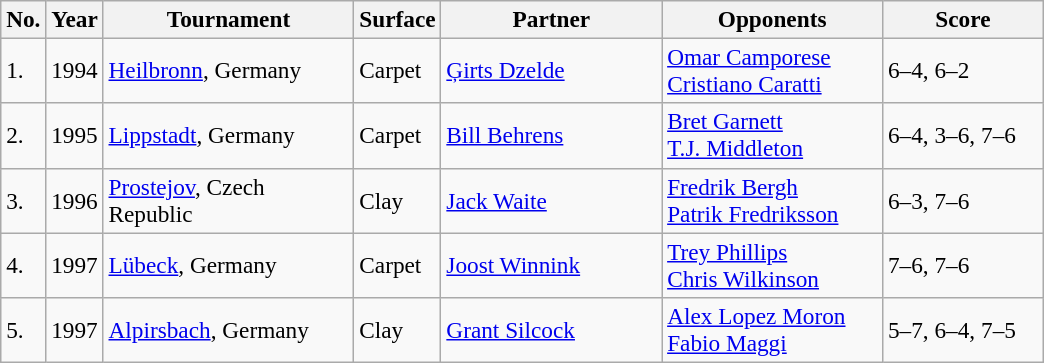<table class="sortable wikitable" style=font-size:97%>
<tr>
<th>No.</th>
<th>Year</th>
<th style="width:160px">Tournament</th>
<th style="width:50px">Surface</th>
<th style="width:140px">Partner</th>
<th style="width:140px">Opponents</th>
<th style="width:100px" class="unsortable">Score</th>
</tr>
<tr>
<td>1.</td>
<td>1994</td>
<td><a href='#'>Heilbronn</a>, Germany</td>
<td>Carpet</td>
<td> <a href='#'>Ģirts Dzelde</a></td>
<td> <a href='#'>Omar Camporese</a><br> <a href='#'>Cristiano Caratti</a></td>
<td>6–4, 6–2</td>
</tr>
<tr>
<td>2.</td>
<td>1995</td>
<td><a href='#'>Lippstadt</a>, Germany</td>
<td>Carpet</td>
<td> <a href='#'>Bill Behrens</a></td>
<td> <a href='#'>Bret Garnett</a><br> <a href='#'>T.J. Middleton</a></td>
<td>6–4, 3–6, 7–6</td>
</tr>
<tr>
<td>3.</td>
<td>1996</td>
<td><a href='#'>Prostejov</a>, Czech Republic</td>
<td>Clay</td>
<td> <a href='#'>Jack Waite</a></td>
<td> <a href='#'>Fredrik Bergh</a><br> <a href='#'>Patrik Fredriksson</a></td>
<td>6–3, 7–6</td>
</tr>
<tr>
<td>4.</td>
<td>1997</td>
<td><a href='#'>Lübeck</a>, Germany</td>
<td>Carpet</td>
<td> <a href='#'>Joost Winnink</a></td>
<td> <a href='#'>Trey Phillips</a><br> <a href='#'>Chris Wilkinson</a></td>
<td>7–6, 7–6</td>
</tr>
<tr>
<td>5.</td>
<td>1997</td>
<td><a href='#'>Alpirsbach</a>, Germany</td>
<td>Clay</td>
<td> <a href='#'>Grant Silcock</a></td>
<td> <a href='#'>Alex Lopez Moron</a><br> <a href='#'>Fabio Maggi</a></td>
<td>5–7, 6–4, 7–5</td>
</tr>
</table>
